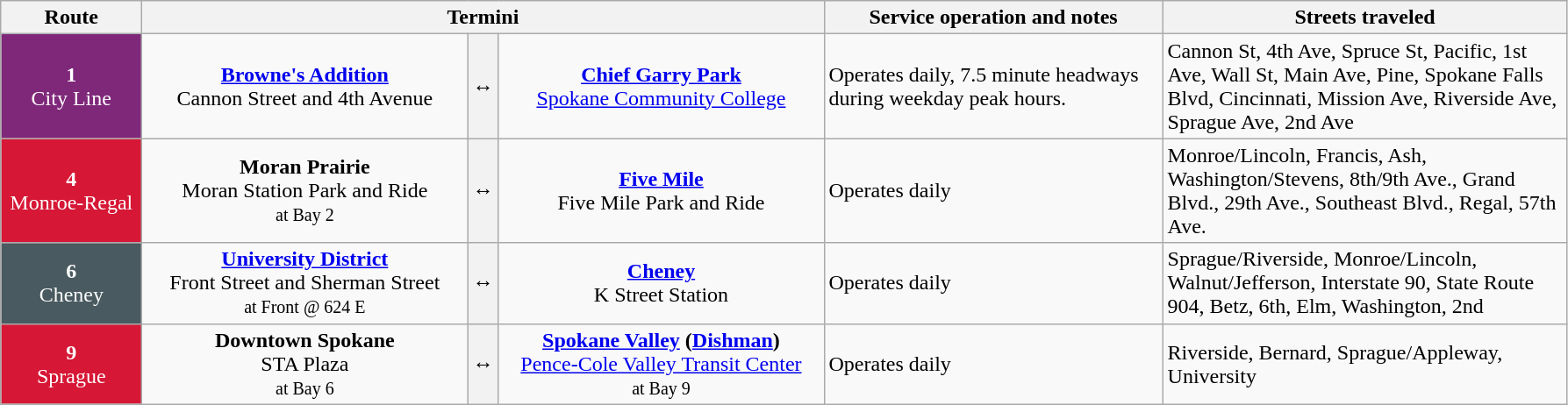<table class="wikitable" style="font-size: 100%;" text-valign="center" |>
<tr>
<th width="100px">Route</th>
<th colspan="3">Termini</th>
<th width="250px">Service operation and notes</th>
<th width="300px">Streets traveled</th>
</tr>
<tr>
<td style="background:#7f287a; color:white" align="center" valign="center"><div><strong>1</strong><br>City Line<br></div></td>
<td width="240px" align="center" !><strong><a href='#'>Browne's Addition</a></strong><br>Cannon Street and 4th Avenue</td>
<th><span>↔</span></th>
<td width="240px" align="center" !><strong><a href='#'>Chief Garry Park</a></strong><br><a href='#'>Spokane Community College</a></td>
<td>Operates daily, 7.5 minute headways during weekday peak hours.</td>
<td>Cannon St, 4th Ave, Spruce St, Pacific, 1st Ave, Wall St, Main Ave, Pine, Spokane Falls Blvd, Cincinnati, Mission Ave, Riverside Ave, Sprague Ave, 2nd Ave</td>
</tr>
<tr>
<td style="background: #d61735; color:white" align="center" valign="center"><div><strong>4</strong><br>Monroe-Regal</div></td>
<td width="240px" align="center" !><strong>Moran Prairie</strong><br>Moran Station Park and Ride<br><small>at Bay 2</small></td>
<th><span>↔</span></th>
<td width="240px" align="center" !><strong><a href='#'>Five Mile</a></strong><br>Five Mile Park and Ride</td>
<td>Operates daily</td>
<td>Monroe/Lincoln, Francis, Ash,<br>Washington/Stevens, 8th/9th Ave., Grand Blvd., 29th Ave., Southeast Blvd., Regal, 57th Ave.</td>
</tr>
<tr>
<td style="background:#495a60; color:white" align="center" valign="center"><div><strong>6</strong><br>Cheney</div></td>
<td width="240px" align="center" !><strong><a href='#'>University District</a></strong><br>Front Street and Sherman Street<br><small>at Front @ 624 E</small></td>
<th><span>↔</span></th>
<td width="240px" align="center" !><strong><a href='#'>Cheney</a></strong><br>K Street Station</td>
<td>Operates daily</td>
<td>Sprague/Riverside, Monroe/Lincoln, Walnut/Jefferson, Interstate 90, State Route 904, Betz, 6th, Elm, Washington, 2nd</td>
</tr>
<tr>
<td style="background:#d61735; color:white" align="center" valign=center><div><strong>9</strong><br>Sprague</div></td>
<td ! width="240px" align="center"><strong>Downtown Spokane</strong><br>STA Plaza<br><small>at Bay 6</small></td>
<th><span>↔</span></th>
<td ! width="240px" align="center"><strong><a href='#'>Spokane Valley</a> (<a href='#'>Dishman</a>)</strong><br><a href='#'>Pence-Cole Valley Transit Center</a><br><small>at Bay 9</small></td>
<td>Operates daily</td>
<td>Riverside, Bernard, Sprague/Appleway, University</td>
</tr>
</table>
